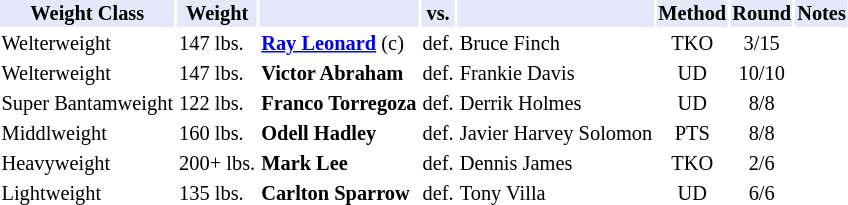<table class="toccolours" style="font-size: 85%;">
<tr>
<th style="background:#e6e8fa; color:#000; text-align:center;">Weight Class</th>
<th style="background:#e6e8fa; color:#000; text-align:center;">Weight</th>
<th style="background:#e6e8fa; color:#000; text-align:center;"></th>
<th style="background:#e6e8fa; color:#000; text-align:center;">vs.</th>
<th style="background:#e6e8fa; color:#000; text-align:center;"></th>
<th style="background:#e6e8fa; color:#000; text-align:center;">Method</th>
<th style="background:#e6e8fa; color:#000; text-align:center;">Round</th>
<th style="background:#e6e8fa; color:#000; text-align:center;">Notes</th>
</tr>
<tr>
<td>Welterweight</td>
<td>147 lbs.</td>
<td><strong><a href='#'>Ray Leonard</a></strong> (c)</td>
<td>def.</td>
<td>Bruce Finch</td>
<td align=center>TKO</td>
<td align=center>3/15</td>
<td></td>
</tr>
<tr>
<td>Welterweight</td>
<td>147 lbs.</td>
<td><strong>Victor Abraham</strong></td>
<td>def.</td>
<td>Frankie Davis</td>
<td align=center>UD</td>
<td align=center>10/10</td>
</tr>
<tr>
<td>Super Bantamweight</td>
<td>122 lbs.</td>
<td><strong>Franco Torregoza</strong></td>
<td>def.</td>
<td>Derrik Holmes</td>
<td align=center>UD</td>
<td align=center>8/8</td>
</tr>
<tr>
<td>Middlweight</td>
<td>160 lbs.</td>
<td><strong>Odell Hadley</strong></td>
<td>def.</td>
<td>Javier Harvey Solomon</td>
<td align=center>PTS</td>
<td align=center>8/8</td>
</tr>
<tr>
<td>Heavyweight</td>
<td>200+ lbs.</td>
<td><strong>Mark Lee</strong></td>
<td>def.</td>
<td>Dennis James</td>
<td align=center>TKO</td>
<td align=center>2/6</td>
</tr>
<tr>
<td>Lightweight</td>
<td>135 lbs.</td>
<td><strong>Carlton Sparrow</strong></td>
<td>def.</td>
<td>Tony Villa</td>
<td align=center>UD</td>
<td align=center>6/6</td>
</tr>
</table>
